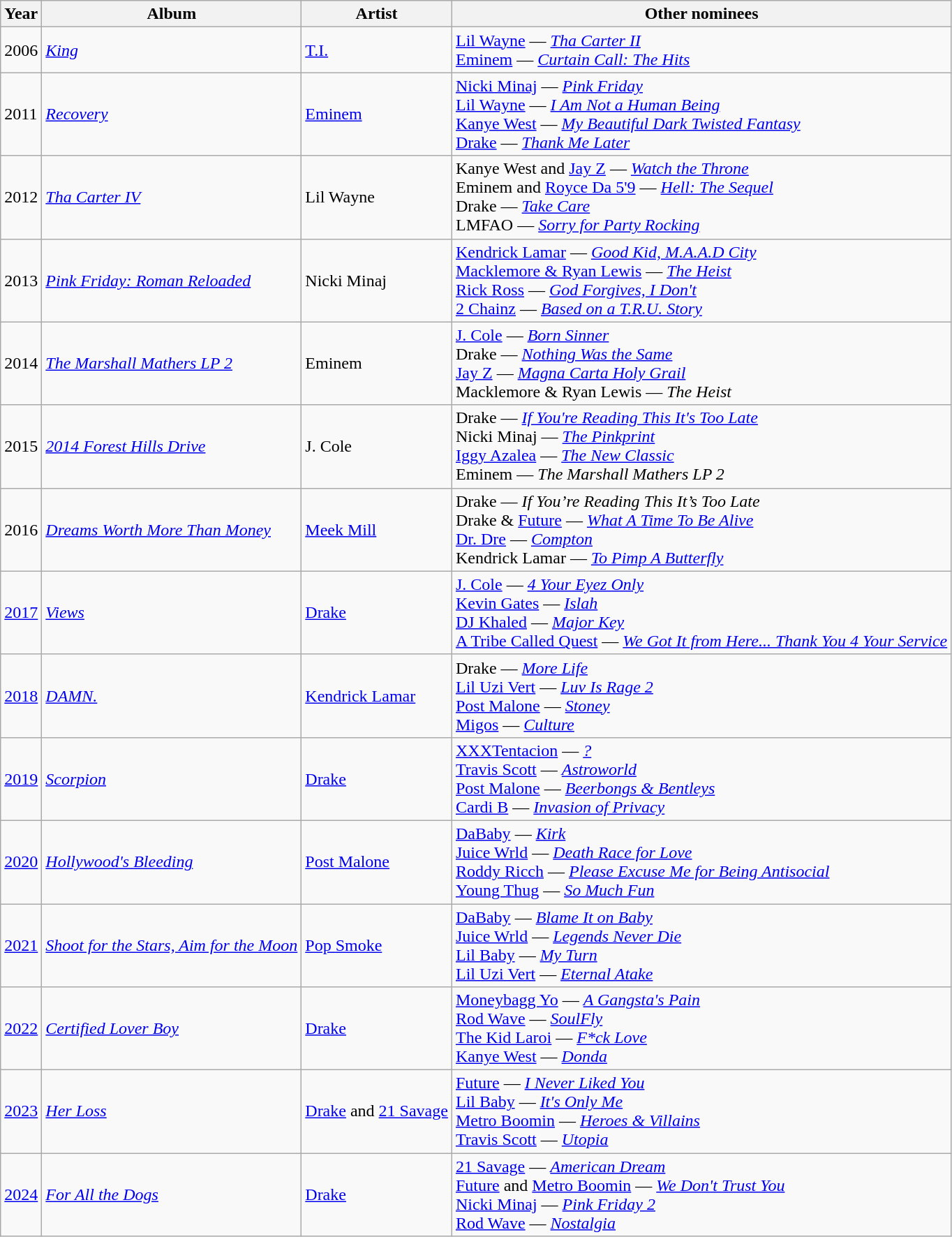<table class="wikitable">
<tr>
<th>Year</th>
<th>Album</th>
<th>Artist</th>
<th>Other nominees</th>
</tr>
<tr>
<td>2006</td>
<td><em><a href='#'>King</a></em></td>
<td><a href='#'>T.I.</a></td>
<td><a href='#'>Lil Wayne</a> — <em><a href='#'>Tha Carter II</a></em><br><a href='#'>Eminem</a> — <em><a href='#'>Curtain Call: The Hits</a></em></td>
</tr>
<tr>
<td>2011</td>
<td><em><a href='#'>Recovery</a></em></td>
<td><a href='#'>Eminem</a></td>
<td><a href='#'>Nicki Minaj</a> — <em><a href='#'>Pink Friday</a></em><br><a href='#'>Lil Wayne</a> — <em><a href='#'>I Am Not a Human Being</a></em><br><a href='#'>Kanye West</a> — <em><a href='#'>My Beautiful Dark Twisted Fantasy</a></em><br><a href='#'>Drake</a> — <em><a href='#'>Thank Me Later</a></em></td>
</tr>
<tr>
<td>2012</td>
<td><em><a href='#'>Tha Carter IV</a></em></td>
<td>Lil Wayne</td>
<td>Kanye West and <a href='#'>Jay Z</a> — <em><a href='#'>Watch the Throne</a></em><br>Eminem and <a href='#'>Royce Da 5'9</a> — <em><a href='#'>Hell: The Sequel</a></em><br>Drake — <em><a href='#'>Take Care</a></em><br>LMFAO — <em><a href='#'>Sorry for Party Rocking</a></em></td>
</tr>
<tr>
<td>2013</td>
<td><em><a href='#'>Pink Friday: Roman Reloaded</a></em></td>
<td>Nicki Minaj</td>
<td><a href='#'>Kendrick Lamar</a> — <em><a href='#'>Good Kid, M.A.A.D City</a></em><br><a href='#'>Macklemore & Ryan Lewis</a> — <em><a href='#'>The Heist</a></em><br><a href='#'>Rick Ross</a> — <em><a href='#'>God Forgives, I Don't</a></em><br><a href='#'>2 Chainz</a> — <em><a href='#'>Based on a T.R.U. Story</a></em></td>
</tr>
<tr>
<td>2014</td>
<td><em><a href='#'>The Marshall Mathers LP 2</a></em></td>
<td>Eminem</td>
<td><a href='#'>J. Cole</a> — <em><a href='#'>Born Sinner</a></em><br>Drake — <em><a href='#'>Nothing Was the Same</a></em><br><a href='#'>Jay Z</a> — <em><a href='#'>Magna Carta Holy Grail</a></em><br>Macklemore & Ryan Lewis — <em>The Heist</em></td>
</tr>
<tr>
<td>2015</td>
<td><em><a href='#'>2014 Forest Hills Drive</a></em></td>
<td>J. Cole</td>
<td>Drake — <em><a href='#'>If You're Reading This It's Too Late</a></em><br>Nicki Minaj — <em><a href='#'>The Pinkprint</a></em><br><a href='#'>Iggy Azalea</a> — <em><a href='#'>The New Classic</a></em><br>Eminem — <em>The Marshall Mathers LP 2</em></td>
</tr>
<tr>
<td>2016</td>
<td><em><a href='#'>Dreams Worth More Than Money</a></em></td>
<td><a href='#'>Meek Mill</a></td>
<td>Drake — <em>If You’re Reading This It’s Too Late</em><br>Drake & <a href='#'>Future</a> — <em><a href='#'>What A Time To Be Alive</a></em><br><a href='#'>Dr. Dre</a> — <em><a href='#'>Compton</a></em><br>Kendrick Lamar — <em><a href='#'>To Pimp A Butterfly</a></em></td>
</tr>
<tr>
<td><a href='#'>2017</a></td>
<td><em><a href='#'>Views</a></em></td>
<td><a href='#'>Drake</a></td>
<td><a href='#'>J. Cole</a> — <em><a href='#'>4 Your Eyez Only</a></em><br><a href='#'>Kevin Gates</a> — <em><a href='#'>Islah</a></em><br><a href='#'>DJ Khaled</a> — <em><a href='#'>Major Key</a></em><br><a href='#'>A Tribe Called Quest</a> — <em><a href='#'>We Got It from Here... Thank You 4 Your Service</a></em></td>
</tr>
<tr>
<td><a href='#'>2018</a></td>
<td><em><a href='#'>DAMN.</a></em></td>
<td><a href='#'>Kendrick Lamar</a></td>
<td>Drake — <em><a href='#'>More Life</a></em><br><a href='#'>Lil Uzi Vert</a> — <em><a href='#'>Luv Is Rage 2</a></em><br><a href='#'>Post Malone</a> — <em><a href='#'>Stoney</a></em><br><a href='#'>Migos</a> — <em><a href='#'>Culture</a></em></td>
</tr>
<tr>
<td><a href='#'>2019</a></td>
<td><em><a href='#'>Scorpion</a></em></td>
<td><a href='#'>Drake</a></td>
<td><a href='#'>XXXTentacion</a> — <em><a href='#'>?</a></em><br><a href='#'>Travis Scott</a> — <em><a href='#'>Astroworld</a></em><br><a href='#'>Post Malone</a> — <em><a href='#'>Beerbongs & Bentleys</a></em><br><a href='#'>Cardi B</a> — <em><a href='#'>Invasion of Privacy</a></em></td>
</tr>
<tr>
<td><a href='#'>2020</a></td>
<td><em><a href='#'>Hollywood's Bleeding</a></em></td>
<td><a href='#'>Post Malone</a></td>
<td><a href='#'>DaBaby</a> — <em><a href='#'>Kirk</a></em><br><a href='#'>Juice Wrld</a> — <em><a href='#'>Death Race for Love</a></em><br><a href='#'>Roddy Ricch</a> — <em><a href='#'>Please Excuse Me for Being Antisocial</a></em><br><a href='#'>Young Thug</a> — <em><a href='#'>So Much Fun</a></em></td>
</tr>
<tr>
<td><a href='#'>2021</a></td>
<td><em><a href='#'>Shoot for the Stars, Aim for the Moon</a></em></td>
<td><a href='#'>Pop Smoke</a></td>
<td><a href='#'>DaBaby</a> — <em><a href='#'>Blame It on Baby</a></em><br><a href='#'>Juice Wrld</a> — <em><a href='#'>Legends Never Die</a></em><br><a href='#'>Lil Baby</a> — <em><a href='#'>My Turn</a></em><br><a href='#'>Lil Uzi Vert</a> — <em><a href='#'>Eternal Atake</a></em></td>
</tr>
<tr>
<td><a href='#'>2022</a></td>
<td><em><a href='#'>Certified Lover Boy</a></em></td>
<td><a href='#'>Drake</a></td>
<td><a href='#'>Moneybagg Yo</a> — <em><a href='#'>A Gangsta's Pain</a></em><br><a href='#'>Rod Wave</a> — <em><a href='#'>SoulFly</a></em><br><a href='#'>The Kid Laroi</a> — <em><a href='#'>F*ck Love</a></em><br><a href='#'>Kanye West</a> — <em><a href='#'>Donda</a></em></td>
</tr>
<tr>
<td><a href='#'>2023</a></td>
<td><em><a href='#'>Her Loss</a></em></td>
<td><a href='#'>Drake</a> and <a href='#'>21 Savage</a></td>
<td><a href='#'>Future</a> — <em><a href='#'>I Never Liked You</a></em><br><a href='#'>Lil Baby</a> — <em><a href='#'>It's Only Me</a><br></em><a href='#'>Metro Boomin</a> — <em><a href='#'>Heroes & Villains</a></em><br><a href='#'>Travis Scott</a> — <em><a href='#'>Utopia</a></em></td>
</tr>
<tr>
<td><a href='#'>2024</a></td>
<td><em><a href='#'>For All the Dogs</a></em></td>
<td><a href='#'>Drake</a></td>
<td><a href='#'>21 Savage</a> — <em><a href='#'>American Dream</a></em><br><a href='#'>Future</a> and <a href='#'>Metro Boomin</a> — <em><a href='#'>We Don't Trust You</a></em><br><a href='#'>Nicki Minaj</a> — <em><a href='#'>Pink Friday 2</a></em><br><a href='#'>Rod Wave</a> — <em><a href='#'>Nostalgia</a></em></td>
</tr>
</table>
